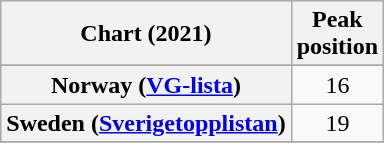<table class="wikitable sortable plainrowheaders" style="text-align:center">
<tr>
<th scope="col">Chart (2021)</th>
<th scope="col">Peak<br>position</th>
</tr>
<tr>
</tr>
<tr>
<th scope="row">Norway (<a href='#'>VG-lista</a>)</th>
<td>16</td>
</tr>
<tr>
<th scope="row">Sweden (<a href='#'>Sverigetopplistan</a>)</th>
<td>19</td>
</tr>
<tr>
</tr>
</table>
